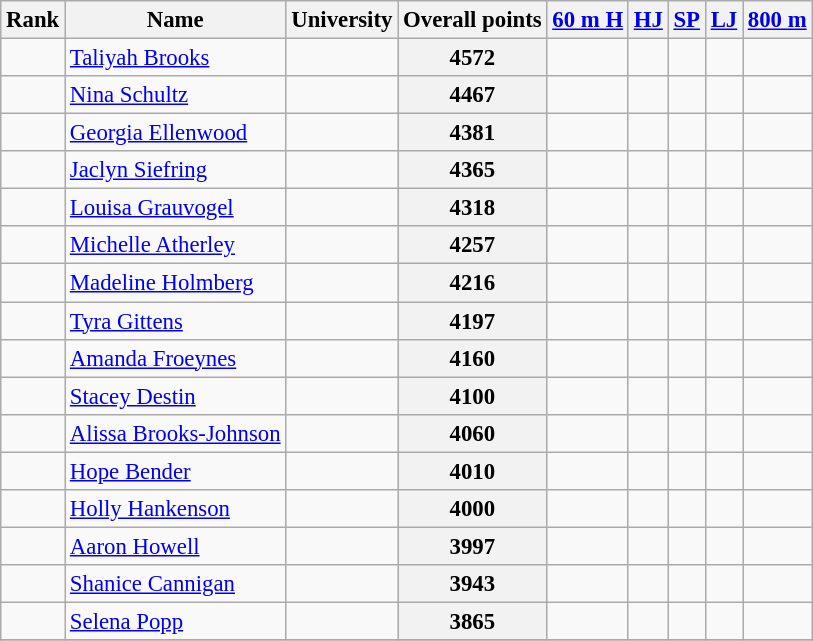<table class="wikitable sortable" style="font-size:95%; text-align:center;">
<tr>
<th>Rank</th>
<th>Name</th>
<th>University</th>
<th>Overall points</th>
<th><a href='#'>60 m H</a></th>
<th><a href='#'>HJ</a></th>
<th><a href='#'>SP</a></th>
<th><a href='#'>LJ</a></th>
<th><a href='#'>800 m</a></th>
</tr>
<tr>
<td></td>
<td align=left><a href='#'>Taliyah Brooks</a></td>
<td></td>
<th>4572</th>
<td></td>
<td></td>
<td></td>
<td></td>
<td></td>
</tr>
<tr>
<td></td>
<td align=left><a href='#'>Nina Schultz</a></td>
<td></td>
<th>4467</th>
<td></td>
<td></td>
<td></td>
<td></td>
<td></td>
</tr>
<tr>
<td></td>
<td align=left><a href='#'>Georgia Ellenwood</a></td>
<td></td>
<th>4381</th>
<td></td>
<td></td>
<td></td>
<td></td>
<td></td>
</tr>
<tr>
<td></td>
<td align=left><a href='#'>Jaclyn Siefring</a></td>
<td></td>
<th>4365</th>
<td></td>
<td></td>
<td></td>
<td></td>
<td></td>
</tr>
<tr>
<td></td>
<td align=left><a href='#'>Louisa Grauvogel</a></td>
<td></td>
<th>4318</th>
<td></td>
<td></td>
<td></td>
<td></td>
<td></td>
</tr>
<tr>
<td></td>
<td align=left><a href='#'>Michelle Atherley</a></td>
<td></td>
<th>4257</th>
<td></td>
<td></td>
<td></td>
<td></td>
<td></td>
</tr>
<tr>
<td></td>
<td align=left><a href='#'>Madeline Holmberg</a></td>
<td></td>
<th>4216</th>
<td></td>
<td></td>
<td></td>
<td></td>
<td></td>
</tr>
<tr>
<td></td>
<td align=left><a href='#'>Tyra Gittens</a></td>
<td></td>
<th>4197</th>
<td></td>
<td></td>
<td></td>
<td></td>
<td></td>
</tr>
<tr>
<td></td>
<td align=left><a href='#'>Amanda Froeynes</a></td>
<td></td>
<th>4160</th>
<td></td>
<td></td>
<td></td>
<td></td>
<td></td>
</tr>
<tr>
<td></td>
<td align=left><a href='#'>Stacey Destin</a></td>
<td></td>
<th>4100</th>
<td></td>
<td></td>
<td></td>
<td></td>
<td></td>
</tr>
<tr>
<td></td>
<td align=left><a href='#'>Alissa Brooks-Johnson</a></td>
<td></td>
<th>4060</th>
<td></td>
<td></td>
<td></td>
<td></td>
<td></td>
</tr>
<tr>
<td></td>
<td align=left><a href='#'>Hope Bender</a></td>
<td></td>
<th>4010</th>
<td></td>
<td></td>
<td></td>
<td></td>
<td></td>
</tr>
<tr>
<td></td>
<td align=left><a href='#'>Holly Hankenson</a></td>
<td></td>
<th>4000</th>
<td></td>
<td></td>
<td></td>
<td></td>
<td></td>
</tr>
<tr>
<td></td>
<td align=left><a href='#'>Aaron Howell</a></td>
<td></td>
<th>3997</th>
<td></td>
<td></td>
<td></td>
<td></td>
<td></td>
</tr>
<tr>
<td></td>
<td align=left><a href='#'>Shanice Cannigan</a></td>
<td></td>
<th>3943</th>
<td></td>
<td></td>
<td></td>
<td></td>
<td></td>
</tr>
<tr>
<td></td>
<td align=left><a href='#'>Selena Popp</a></td>
<td></td>
<th>3865</th>
<td></td>
<td></td>
<td></td>
<td></td>
<td></td>
</tr>
<tr>
</tr>
</table>
